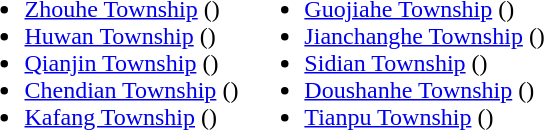<table>
<tr>
<td valign="top"><br><ul><li><a href='#'>Zhouhe Township</a> ()</li><li><a href='#'>Huwan Township</a> ()</li><li><a href='#'>Qianjin Township</a> ()</li><li><a href='#'>Chendian Township</a> ()</li><li><a href='#'>Kafang Township</a> ()</li></ul></td>
<td valign="top"><br><ul><li><a href='#'>Guojiahe Township</a> ()</li><li><a href='#'>Jianchanghe Township</a> ()</li><li><a href='#'>Sidian Township</a> ()</li><li><a href='#'>Doushanhe Township</a> ()</li><li><a href='#'>Tianpu Township</a> ()</li></ul></td>
</tr>
</table>
